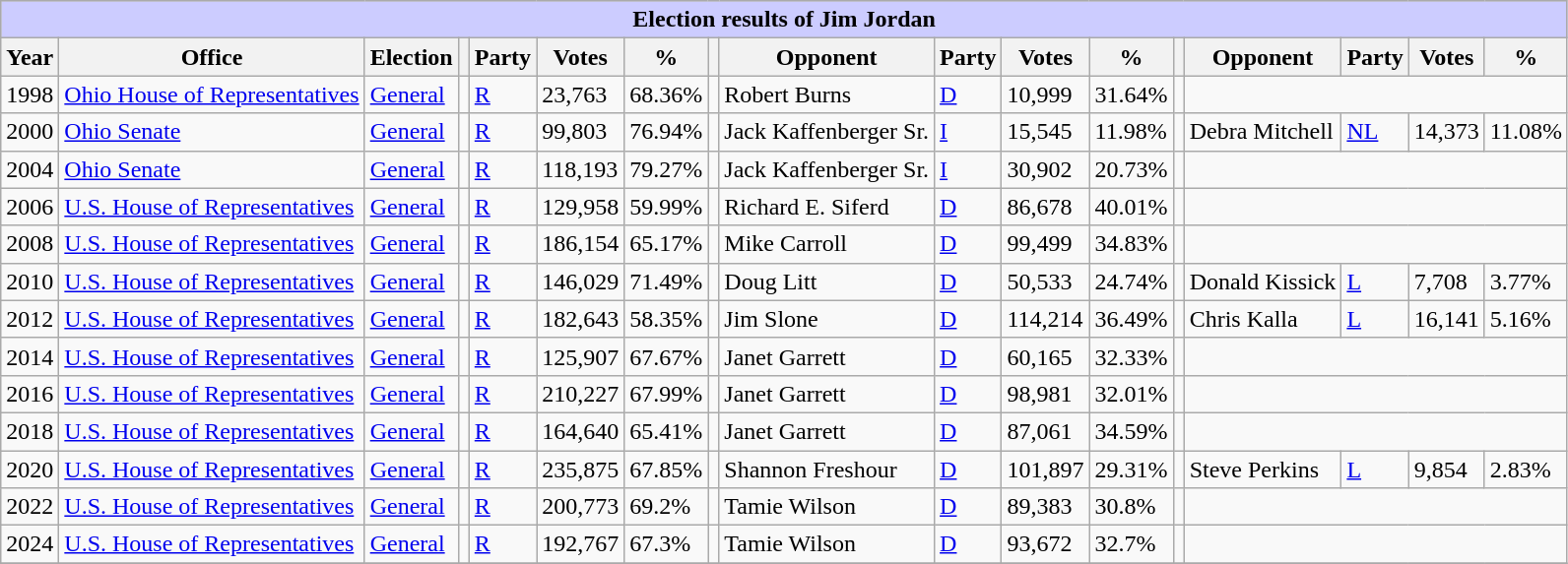<table class="wikitable collapsible" |state=collapse |>
<tr bgcolor=#cccccc>
<th colspan=17 style="background: #ccccff;">Election results of Jim Jordan</th>
</tr>
<tr>
<th>Year</th>
<th>Office</th>
<th>Election</th>
<th></th>
<th>Party</th>
<th>Votes</th>
<th>%</th>
<th></th>
<th>Opponent</th>
<th>Party</th>
<th>Votes</th>
<th>%</th>
<th></th>
<th>Opponent</th>
<th>Party</th>
<th>Votes</th>
<th>%</th>
</tr>
<tr>
<td>1998</td>
<td><a href='#'>Ohio House of Representatives</a></td>
<td><a href='#'>General</a></td>
<td></td>
<td><a href='#'>R</a></td>
<td>23,763</td>
<td>68.36%</td>
<td></td>
<td>Robert Burns</td>
<td><a href='#'>D</a></td>
<td>10,999</td>
<td>31.64%</td>
<td></td>
<td colspan="4"></td>
</tr>
<tr>
<td>2000</td>
<td><a href='#'>Ohio Senate</a></td>
<td><a href='#'>General</a></td>
<td></td>
<td><a href='#'>R</a></td>
<td>99,803</td>
<td>76.94%</td>
<td></td>
<td>Jack Kaffenberger Sr.</td>
<td><a href='#'>I</a></td>
<td>15,545</td>
<td>11.98%</td>
<td></td>
<td>Debra Mitchell</td>
<td><a href='#'>NL</a></td>
<td>14,373</td>
<td>11.08%</td>
</tr>
<tr>
<td>2004</td>
<td><a href='#'>Ohio Senate</a></td>
<td><a href='#'>General</a></td>
<td></td>
<td><a href='#'>R</a></td>
<td>118,193</td>
<td>79.27%</td>
<td></td>
<td>Jack Kaffenberger Sr.</td>
<td><a href='#'>I</a></td>
<td>30,902</td>
<td>20.73%</td>
<td></td>
<td colspan="4"></td>
</tr>
<tr>
<td>2006</td>
<td><a href='#'>U.S. House of Representatives</a></td>
<td><a href='#'>General</a></td>
<td></td>
<td><a href='#'>R</a></td>
<td>129,958</td>
<td>59.99%</td>
<td></td>
<td>Richard E. Siferd</td>
<td><a href='#'>D</a></td>
<td>86,678</td>
<td>40.01%</td>
<td></td>
<td colspan="4"></td>
</tr>
<tr>
<td>2008</td>
<td><a href='#'>U.S. House of Representatives</a></td>
<td><a href='#'>General</a></td>
<td></td>
<td><a href='#'>R</a></td>
<td>186,154</td>
<td>65.17%</td>
<td></td>
<td>Mike Carroll</td>
<td><a href='#'>D</a></td>
<td>99,499</td>
<td>34.83%</td>
<td></td>
<td colspan="4"></td>
</tr>
<tr>
<td>2010</td>
<td><a href='#'>U.S. House of Representatives</a></td>
<td><a href='#'>General</a></td>
<td></td>
<td><a href='#'>R</a></td>
<td>146,029</td>
<td>71.49%</td>
<td></td>
<td>Doug Litt</td>
<td><a href='#'>D</a></td>
<td>50,533</td>
<td>24.74%</td>
<td></td>
<td>Donald Kissick</td>
<td><a href='#'>L</a></td>
<td>7,708</td>
<td>3.77%</td>
</tr>
<tr>
<td>2012</td>
<td><a href='#'>U.S. House of Representatives</a></td>
<td><a href='#'>General</a></td>
<td></td>
<td><a href='#'>R</a></td>
<td>182,643</td>
<td>58.35%</td>
<td></td>
<td>Jim Slone</td>
<td><a href='#'>D</a></td>
<td>114,214</td>
<td>36.49%</td>
<td></td>
<td>Chris Kalla</td>
<td><a href='#'>L</a></td>
<td>16,141</td>
<td>5.16%</td>
</tr>
<tr>
<td>2014</td>
<td><a href='#'>U.S. House of Representatives</a></td>
<td><a href='#'>General</a></td>
<td></td>
<td><a href='#'>R</a></td>
<td>125,907</td>
<td>67.67%</td>
<td></td>
<td>Janet Garrett</td>
<td><a href='#'>D</a></td>
<td>60,165</td>
<td>32.33%</td>
<td></td>
<td colspan="4"></td>
</tr>
<tr>
<td>2016</td>
<td><a href='#'>U.S. House of Representatives</a></td>
<td><a href='#'>General</a></td>
<td></td>
<td><a href='#'>R</a></td>
<td>210,227</td>
<td>67.99%</td>
<td></td>
<td>Janet Garrett</td>
<td><a href='#'>D</a></td>
<td>98,981</td>
<td>32.01%</td>
<td></td>
<td colspan="4"></td>
</tr>
<tr>
<td>2018</td>
<td><a href='#'>U.S. House of Representatives</a></td>
<td><a href='#'>General</a></td>
<td></td>
<td><a href='#'>R</a></td>
<td>164,640</td>
<td>65.41%</td>
<td></td>
<td>Janet Garrett</td>
<td><a href='#'>D</a></td>
<td>87,061</td>
<td>34.59%</td>
<td></td>
<td colspan="4"></td>
</tr>
<tr>
<td>2020</td>
<td><a href='#'>U.S. House of Representatives</a></td>
<td><a href='#'>General</a></td>
<td></td>
<td><a href='#'>R</a></td>
<td>235,875</td>
<td>67.85%</td>
<td></td>
<td>Shannon Freshour</td>
<td><a href='#'>D</a></td>
<td>101,897</td>
<td>29.31%</td>
<td></td>
<td>Steve Perkins</td>
<td><a href='#'>L</a></td>
<td>9,854</td>
<td>2.83%</td>
</tr>
<tr>
<td>2022</td>
<td><a href='#'>U.S. House of Representatives</a></td>
<td><a href='#'>General</a></td>
<td></td>
<td><a href='#'>R</a></td>
<td>200,773</td>
<td>69.2%</td>
<td></td>
<td>Tamie Wilson</td>
<td><a href='#'>D</a></td>
<td>89,383</td>
<td>30.8%</td>
<td></td>
<td colspan="4"></td>
</tr>
<tr>
<td>2024</td>
<td><a href='#'>U.S. House of Representatives</a></td>
<td><a href='#'>General</a></td>
<td></td>
<td><a href='#'>R</a></td>
<td>192,767</td>
<td>67.3%</td>
<td></td>
<td>Tamie Wilson</td>
<td><a href='#'>D</a></td>
<td>93,672</td>
<td>32.7%</td>
<td></td>
<td colspan="4"></td>
</tr>
<tr>
</tr>
</table>
